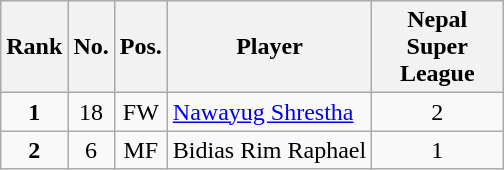<table class="wikitable sortable alternance" style="text-align:center">
<tr>
<th>Rank</th>
<th>No.</th>
<th>Pos.</th>
<th>Player</th>
<th width="80">Nepal Super League</th>
</tr>
<tr>
<td><strong>1</strong></td>
<td>18</td>
<td>FW</td>
<td align="left"> <a href='#'>Nawayug Shrestha</a></td>
<td>2</td>
</tr>
<tr>
<td><strong>2</strong></td>
<td>6</td>
<td>MF</td>
<td align="left"> Bidias Rim Raphael</td>
<td>1</td>
</tr>
</table>
